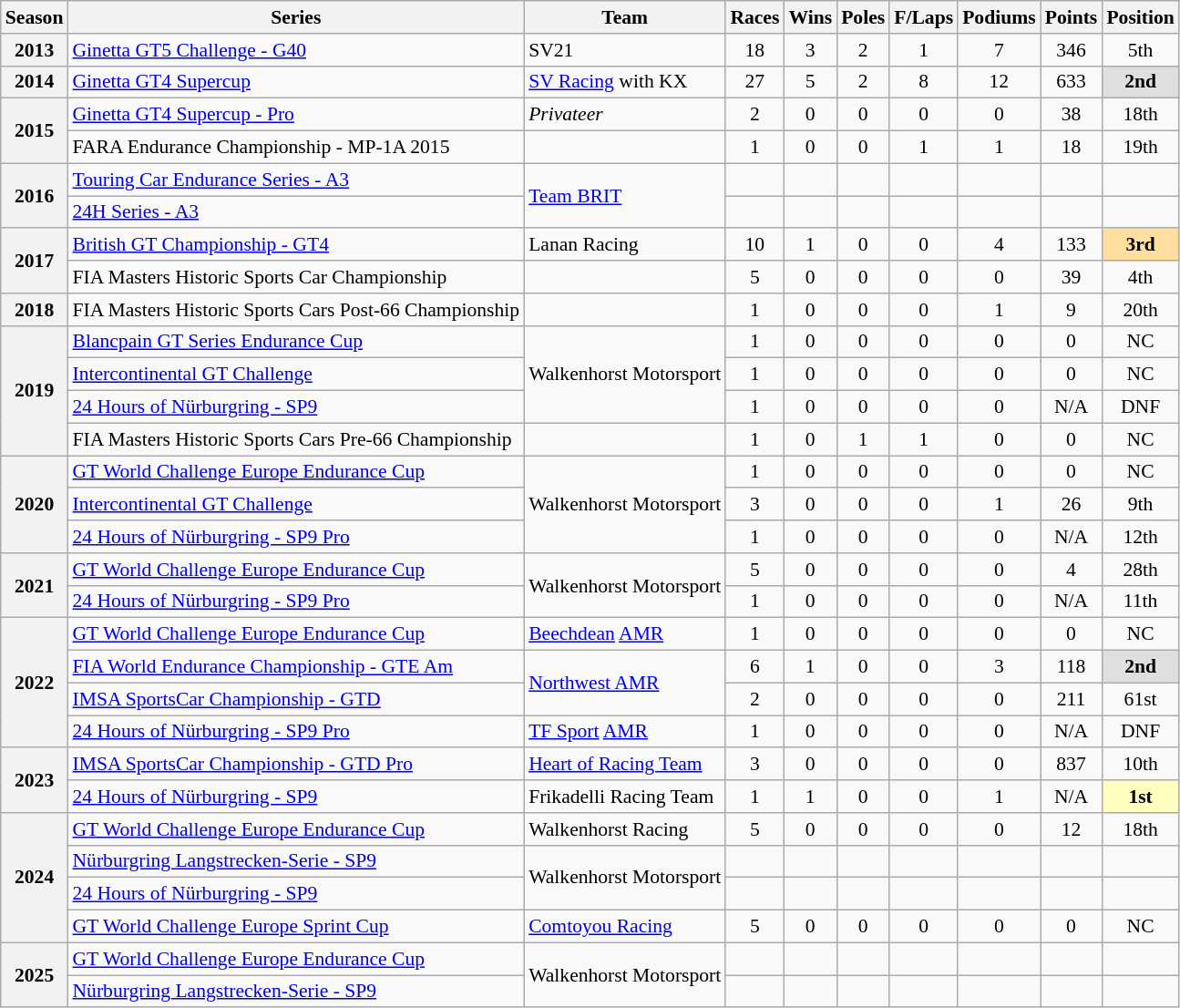<table class="wikitable" style="font-size: 90%; text-align:center">
<tr>
<th>Season</th>
<th>Series</th>
<th>Team</th>
<th>Races</th>
<th>Wins</th>
<th>Poles</th>
<th>F/Laps</th>
<th>Podiums</th>
<th>Points</th>
<th>Position</th>
</tr>
<tr>
<th>2013</th>
<td align=left><a href='#'>Ginetta GT5 Challenge - G40</a></td>
<td align=left>SV21</td>
<td>18</td>
<td>3</td>
<td>2</td>
<td>1</td>
<td>7</td>
<td>346</td>
<td>5th</td>
</tr>
<tr>
<th>2014</th>
<td align=left><a href='#'>Ginetta GT4 Supercup</a></td>
<td align=left><a href='#'>SV Racing</a> with KX</td>
<td>27</td>
<td>5</td>
<td>2</td>
<td>8</td>
<td>12</td>
<td>633</td>
<td style="background:#DFDFDF;"><strong>2nd</strong></td>
</tr>
<tr>
<th rowspan="2">2015</th>
<td align=left><a href='#'>Ginetta GT4 Supercup - Pro</a></td>
<td align=left><em>Privateer</em></td>
<td>2</td>
<td>0</td>
<td>0</td>
<td>0</td>
<td>0</td>
<td>38</td>
<td>18th</td>
</tr>
<tr>
<td align=left>FARA Endurance Championship - MP-1A 2015</td>
<td></td>
<td>1</td>
<td>0</td>
<td>0</td>
<td>1</td>
<td>1</td>
<td>18</td>
<td>19th</td>
</tr>
<tr>
<th rowspan="2">2016</th>
<td align=left><a href='#'>Touring Car Endurance Series - A3</a></td>
<td rowspan="2" align="left"><a href='#'>Team BRIT</a></td>
<td></td>
<td></td>
<td></td>
<td></td>
<td></td>
<td></td>
<td></td>
</tr>
<tr>
<td align=left><a href='#'>24H Series - A3</a></td>
<td></td>
<td></td>
<td></td>
<td></td>
<td></td>
<td></td>
<td></td>
</tr>
<tr>
<th rowspan="2">2017</th>
<td align=left><a href='#'>British GT Championship - GT4</a></td>
<td align=left>Lanan Racing</td>
<td>10</td>
<td>1</td>
<td>0</td>
<td>0</td>
<td>4</td>
<td>133</td>
<td style="background:#FFDF9F;"><strong>3rd</strong></td>
</tr>
<tr>
<td align=left>FIA Masters Historic Sports Car Championship</td>
<td></td>
<td>5</td>
<td>0</td>
<td>0</td>
<td>0</td>
<td>0</td>
<td>39</td>
<td>4th</td>
</tr>
<tr>
<th>2018</th>
<td align=left>FIA Masters Historic Sports Cars Post-66 Championship</td>
<td></td>
<td>1</td>
<td>0</td>
<td>0</td>
<td>0</td>
<td>1</td>
<td>9</td>
<td>20th</td>
</tr>
<tr>
<th rowspan="4">2019</th>
<td align=left><a href='#'>Blancpain GT Series Endurance Cup</a></td>
<td rowspan="3" align=left>Walkenhorst Motorsport</td>
<td>1</td>
<td>0</td>
<td>0</td>
<td>0</td>
<td>0</td>
<td>0</td>
<td>NC</td>
</tr>
<tr>
<td align=left><a href='#'>Intercontinental GT Challenge</a></td>
<td>1</td>
<td>0</td>
<td>0</td>
<td>0</td>
<td>0</td>
<td>0</td>
<td>NC</td>
</tr>
<tr>
<td align=left><a href='#'>24 Hours of Nürburgring - SP9</a></td>
<td>1</td>
<td>0</td>
<td>0</td>
<td>0</td>
<td>0</td>
<td>N/A</td>
<td>DNF</td>
</tr>
<tr>
<td align=left>FIA Masters Historic Sports Cars Pre-66 Championship</td>
<td></td>
<td>1</td>
<td>0</td>
<td>1</td>
<td>1</td>
<td>0</td>
<td>0</td>
<td>NC</td>
</tr>
<tr>
<th rowspan="3">2020</th>
<td align=left><a href='#'>GT World Challenge Europe Endurance Cup</a></td>
<td rowspan="3" align=left>Walkenhorst Motorsport</td>
<td>1</td>
<td>0</td>
<td>0</td>
<td>0</td>
<td>0</td>
<td>0</td>
<td>NC</td>
</tr>
<tr>
<td align=left><a href='#'>Intercontinental GT Challenge</a></td>
<td>3</td>
<td>0</td>
<td>0</td>
<td>0</td>
<td>1</td>
<td>26</td>
<td>9th</td>
</tr>
<tr>
<td align=left><a href='#'>24 Hours of Nürburgring - SP9 Pro</a></td>
<td>1</td>
<td>0</td>
<td>0</td>
<td>0</td>
<td>0</td>
<td>N/A</td>
<td>12th</td>
</tr>
<tr>
<th rowspan="2">2021</th>
<td align=left><a href='#'>GT World Challenge Europe Endurance Cup</a></td>
<td rowspan="2" align=left>Walkenhorst Motorsport</td>
<td>5</td>
<td>0</td>
<td>0</td>
<td>0</td>
<td>0</td>
<td>4</td>
<td>28th</td>
</tr>
<tr>
<td align=left><a href='#'>24 Hours of Nürburgring - SP9 Pro</a></td>
<td>1</td>
<td>0</td>
<td>0</td>
<td>0</td>
<td>0</td>
<td>N/A</td>
<td>11th</td>
</tr>
<tr>
<th rowspan="4">2022</th>
<td align=left><a href='#'>GT World Challenge Europe Endurance Cup</a></td>
<td align=left><a href='#'>Beechdean</a> <a href='#'>AMR</a></td>
<td>1</td>
<td>0</td>
<td>0</td>
<td>0</td>
<td>0</td>
<td>0</td>
<td>NC</td>
</tr>
<tr>
<td align=left><a href='#'>FIA World Endurance Championship - GTE Am</a></td>
<td rowspan="2" align=left><a href='#'>Northwest AMR</a></td>
<td>6</td>
<td>1</td>
<td>0</td>
<td>0</td>
<td>3</td>
<td>118</td>
<td style="background:#DFDFDF;"><strong>2nd</strong></td>
</tr>
<tr>
<td align=left><a href='#'>IMSA SportsCar Championship - GTD</a></td>
<td>2</td>
<td>0</td>
<td>0</td>
<td>0</td>
<td>0</td>
<td>211</td>
<td>61st</td>
</tr>
<tr>
<td align=left><a href='#'>24 Hours of Nürburgring - SP9 Pro</a></td>
<td align=left><a href='#'>TF Sport</a> <a href='#'>AMR</a></td>
<td>1</td>
<td>0</td>
<td>0</td>
<td>0</td>
<td>0</td>
<td>N/A</td>
<td>DNF</td>
</tr>
<tr>
<th rowspan="2">2023</th>
<td align=left><a href='#'>IMSA SportsCar Championship - GTD Pro</a></td>
<td align=left><a href='#'>Heart of Racing Team</a></td>
<td>3</td>
<td>0</td>
<td>0</td>
<td>0</td>
<td>0</td>
<td>837</td>
<td>10th</td>
</tr>
<tr>
<td align=left><a href='#'>24 Hours of Nürburgring - SP9</a></td>
<td align=left>Frikadelli Racing Team</td>
<td>1</td>
<td>1</td>
<td>0</td>
<td>0</td>
<td>1</td>
<td>N/A</td>
<td style="background:#ffffbf"><strong>1st</strong></td>
</tr>
<tr>
<th rowspan="4">2024</th>
<td align=left><a href='#'>GT World Challenge Europe Endurance Cup</a></td>
<td align=left>Walkenhorst Racing</td>
<td>5</td>
<td>0</td>
<td>0</td>
<td>0</td>
<td>0</td>
<td>12</td>
<td>18th</td>
</tr>
<tr>
<td align=left><a href='#'>Nürburgring Langstrecken-Serie - SP9</a></td>
<td rowspan="2" align="left">Walkenhorst Motorsport</td>
<td></td>
<td></td>
<td></td>
<td></td>
<td></td>
<td></td>
<td></td>
</tr>
<tr>
<td align=left><a href='#'>24 Hours of Nürburgring - SP9</a></td>
<td></td>
<td></td>
<td></td>
<td></td>
<td></td>
<td></td>
<td></td>
</tr>
<tr>
<td align=left><a href='#'>GT World Challenge Europe Sprint Cup</a></td>
<td align=left><a href='#'>Comtoyou Racing</a></td>
<td>5</td>
<td>0</td>
<td>0</td>
<td>0</td>
<td>0</td>
<td>0</td>
<td>NC</td>
</tr>
<tr>
<th rowspan="2">2025</th>
<td align=left><a href='#'>GT World Challenge Europe Endurance Cup</a></td>
<td rowspan="2" align="left">Walkenhorst Motorsport</td>
<td></td>
<td></td>
<td></td>
<td></td>
<td></td>
<td></td>
<td></td>
</tr>
<tr>
<td align="left"><a href='#'>Nürburgring Langstrecken-Serie - SP9</a></td>
<td></td>
<td></td>
<td></td>
<td></td>
<td></td>
<td></td>
<td></td>
</tr>
</table>
